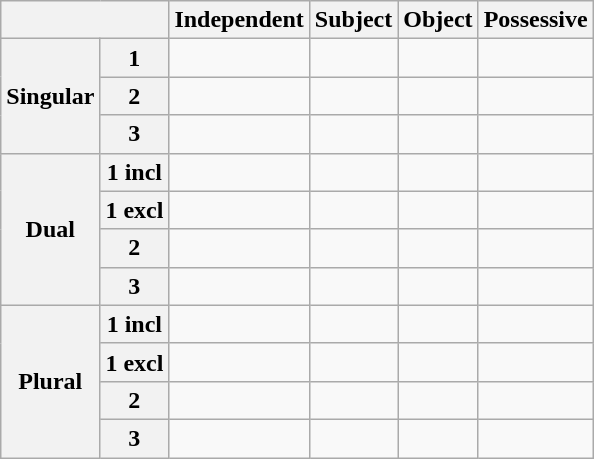<table class="wikitable" style="text-align:center">
<tr>
<th colspan="2"></th>
<th>Independent</th>
<th>Subject</th>
<th>Object</th>
<th>Possessive</th>
</tr>
<tr>
<th rowspan="3">Singular</th>
<th>1</th>
<td></td>
<td></td>
<td></td>
<td></td>
</tr>
<tr>
<th>2</th>
<td></td>
<td></td>
<td></td>
<td></td>
</tr>
<tr>
<th>3</th>
<td></td>
<td></td>
<td></td>
<td></td>
</tr>
<tr>
<th rowspan="4">Dual</th>
<th>1 incl</th>
<td></td>
<td></td>
<td></td>
<td></td>
</tr>
<tr>
<th>1 excl</th>
<td></td>
<td></td>
<td></td>
<td></td>
</tr>
<tr>
<th>2</th>
<td></td>
<td></td>
<td></td>
<td></td>
</tr>
<tr>
<th>3</th>
<td></td>
<td></td>
<td></td>
<td></td>
</tr>
<tr>
<th rowspan="4">Plural</th>
<th>1 incl</th>
<td></td>
<td></td>
<td></td>
<td></td>
</tr>
<tr>
<th>1 excl</th>
<td></td>
<td></td>
<td></td>
<td></td>
</tr>
<tr>
<th>2</th>
<td></td>
<td></td>
<td></td>
<td></td>
</tr>
<tr>
<th>3</th>
<td></td>
<td></td>
<td></td>
<td></td>
</tr>
</table>
